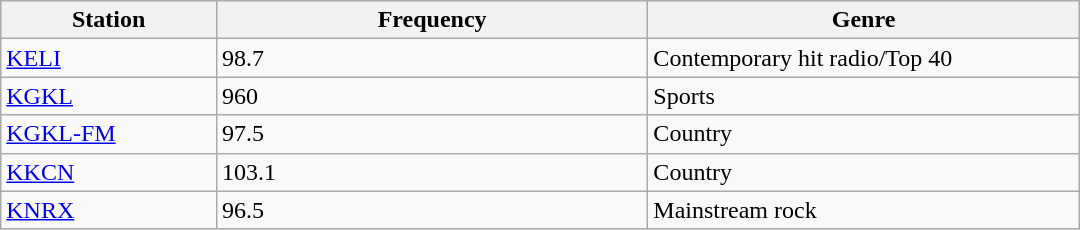<table class="wikitable" style="width:45em;">
<tr>
<th style="width:20%">Station</th>
<th style="width:40%">Frequency</th>
<th style="width:40%">Genre</th>
</tr>
<tr>
<td><a href='#'>KELI</a></td>
<td>98.7</td>
<td>Contemporary hit radio/Top 40</td>
</tr>
<tr>
<td><a href='#'>KGKL</a></td>
<td>960</td>
<td>Sports</td>
</tr>
<tr>
<td><a href='#'>KGKL-FM</a></td>
<td>97.5</td>
<td>Country</td>
</tr>
<tr>
<td><a href='#'>KKCN</a></td>
<td>103.1</td>
<td>Country</td>
</tr>
<tr>
<td><a href='#'>KNRX</a></td>
<td>96.5</td>
<td>Mainstream rock</td>
</tr>
</table>
